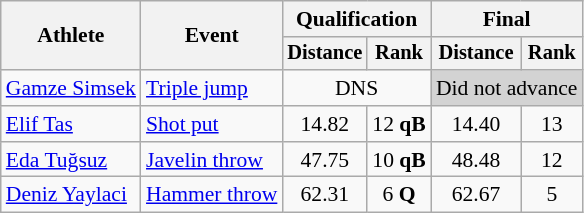<table class=wikitable style="font-size:90%">
<tr>
<th rowspan=2>Athlete</th>
<th rowspan=2>Event</th>
<th colspan=2>Qualification</th>
<th colspan=2>Final</th>
</tr>
<tr style="font-size:95%">
<th>Distance</th>
<th>Rank</th>
<th>Distance</th>
<th>Rank</th>
</tr>
<tr align=center>
<td align=left><a href='#'>Gamze Simsek</a></td>
<td align=left><a href='#'>Triple jump</a></td>
<td colspan="2">DNS</td>
<td colspan="2" style="background:lightgray">Did not advance</td>
</tr>
<tr align=center>
<td align=left><a href='#'>Elif Tas</a></td>
<td align=left><a href='#'>Shot put</a></td>
<td>14.82</td>
<td>12 <strong>qB</strong></td>
<td>14.40</td>
<td>13</td>
</tr>
<tr align=center>
<td align=left><a href='#'>Eda Tuğsuz</a></td>
<td align=left><a href='#'>Javelin throw</a></td>
<td>47.75</td>
<td>10 <strong>qB</strong></td>
<td>48.48</td>
<td>12</td>
</tr>
<tr align=center>
<td align=left><a href='#'>Deniz Yaylaci</a></td>
<td align=left><a href='#'>Hammer throw</a></td>
<td>62.31</td>
<td>6 <strong>Q</strong></td>
<td>62.67</td>
<td>5</td>
</tr>
</table>
